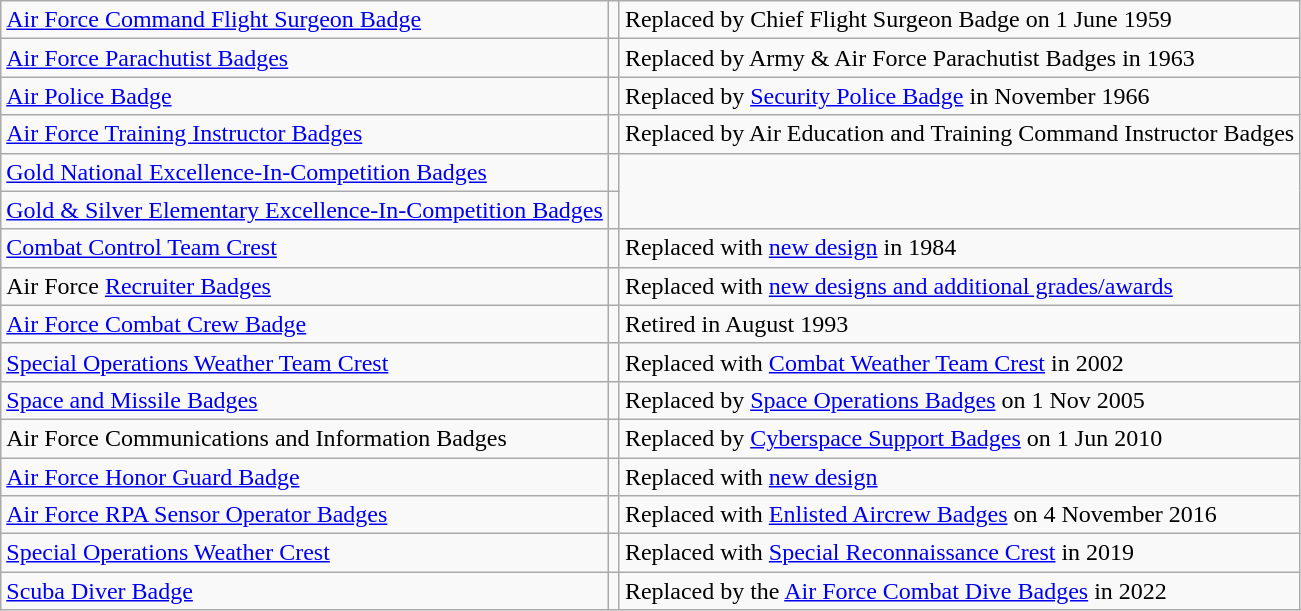<table class="wikitable">
<tr>
<td align="left"><a href='#'>Air Force Command Flight Surgeon Badge</a></td>
<td align="center"></td>
<td>Replaced by Chief Flight Surgeon Badge on 1 June 1959</td>
</tr>
<tr>
<td align="left"><a href='#'>Air Force Parachutist Badges</a></td>
<td align="center"></td>
<td>Replaced by Army & Air Force Parachutist Badges in 1963</td>
</tr>
<tr>
<td align="left"><a href='#'>Air Police Badge</a></td>
<td align="center"></td>
<td>Replaced by <a href='#'>Security Police Badge</a> in November 1966</td>
</tr>
<tr>
<td align="left"><a href='#'>Air Force Training Instructor Badges</a></td>
<td align="center"></td>
<td>Replaced by Air Education and Training Command Instructor Badges</td>
</tr>
<tr>
<td align="left"><a href='#'>Gold National Excellence-In-Competition Badges</a></td>
<td align="center"></td>
</tr>
<tr>
<td align="left"><a href='#'>Gold & Silver Elementary Excellence-In-Competition Badges</a></td>
<td align="center"></td>
</tr>
<tr>
<td align="left"><a href='#'>Combat Control Team Crest</a></td>
<td align="center"></td>
<td>Replaced with <a href='#'>new design</a> in 1984</td>
</tr>
<tr>
<td align="left">Air Force <a href='#'>Recruiter Badges</a></td>
<td align="center"> </td>
<td>Replaced with <a href='#'>new designs and additional grades/awards</a></td>
</tr>
<tr>
<td align="left"><a href='#'>Air Force Combat Crew Badge</a></td>
<td align="center"></td>
<td>Retired in August 1993</td>
</tr>
<tr>
<td align="left"><a href='#'>Special Operations Weather Team Crest</a></td>
<td align="center"></td>
<td>Replaced with <a href='#'>Combat Weather Team Crest</a> in 2002</td>
</tr>
<tr>
<td align="left"><a href='#'>Space and Missile Badges</a></td>
<td align="center"></td>
<td>Replaced by <a href='#'>Space Operations Badges</a> on 1 Nov 2005</td>
</tr>
<tr>
<td align="left">Air Force Communications and Information Badges</td>
<td align="center"></td>
<td>Replaced by <a href='#'>Cyberspace Support Badges</a> on 1 Jun 2010</td>
</tr>
<tr>
<td align="left"><a href='#'>Air Force Honor Guard Badge</a></td>
<td align="center"></td>
<td>Replaced with <a href='#'>new design</a></td>
</tr>
<tr>
<td align="left"><a href='#'>Air Force RPA Sensor Operator Badges</a></td>
<td align="center"></td>
<td>Replaced with <a href='#'>Enlisted Aircrew Badges</a> on 4 November 2016</td>
</tr>
<tr>
<td align="left"><a href='#'>Special Operations Weather Crest</a></td>
<td align="center"></td>
<td>Replaced with <a href='#'>Special Reconnaissance Crest</a> in 2019</td>
</tr>
<tr>
<td align="left"><a href='#'>Scuba Diver Badge</a></td>
<td align="center"></td>
<td>Replaced by the <a href='#'>Air Force Combat Dive Badges</a> in 2022</td>
</tr>
</table>
